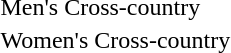<table>
<tr>
<td>Men's Cross-country</td>
<td></td>
<td></td>
<td></td>
</tr>
<tr>
<td>Women's Cross-country</td>
<td></td>
<td></td>
<td></td>
</tr>
</table>
